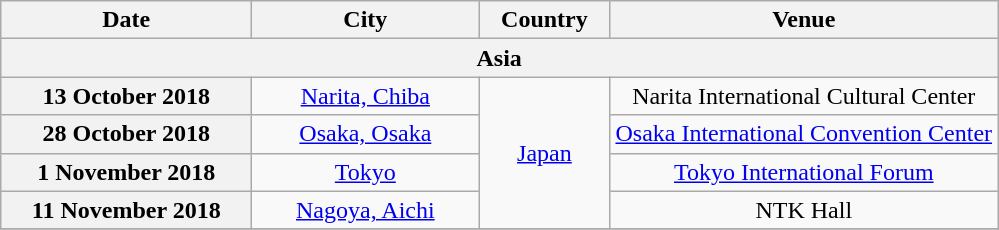<table class="wikitable plainrowheaders" style="text-align:center;">
<tr>
<th scope="col" style="width:10em;">Date</th>
<th scope="col" style="width:9em;">City</th>
<th scope="col" style="width:5em;">Country</th>
<th scope="col">Venue</th>
</tr>
<tr>
<th colspan="4">Asia</th>
</tr>
<tr>
<th scope="row" style="text-align:center;">13 October 2018</th>
<td><a href='#'>Narita, Chiba</a></td>
<td rowspan="4"><a href='#'>Japan</a></td>
<td>Narita International Cultural Center</td>
</tr>
<tr>
<th scope="row" style="text-align:center;">28 October 2018</th>
<td><a href='#'>Osaka, Osaka</a></td>
<td><a href='#'>Osaka International Convention Center</a></td>
</tr>
<tr>
<th scope="row" style="text-align:center;">1 November 2018</th>
<td><a href='#'>Tokyo</a></td>
<td><a href='#'>Tokyo International Forum</a></td>
</tr>
<tr>
<th scope="row" style="text-align:center;">11 November 2018</th>
<td><a href='#'>Nagoya, Aichi</a></td>
<td>NTK Hall</td>
</tr>
<tr>
</tr>
</table>
